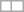<table class="wikitable nounderlines Unicode" style="border-collapse:collapse;background:#FFFFFF;text-align:center">
<tr>
<td></td>
<td></td>
</tr>
</table>
